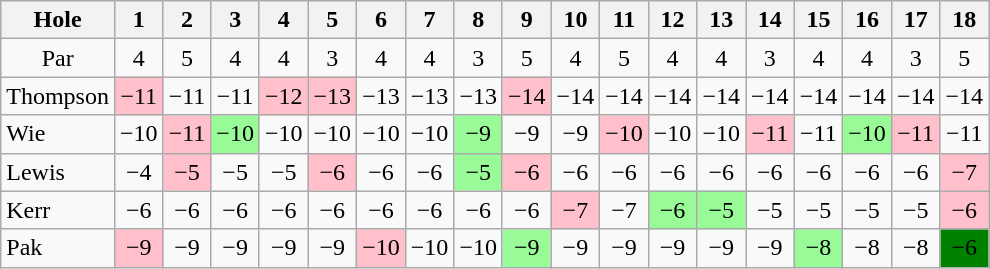<table class="wikitable" style="text-align:center">
<tr>
<th>Hole</th>
<th> 1 </th>
<th> 2 </th>
<th> 3 </th>
<th> 4 </th>
<th> 5 </th>
<th> 6 </th>
<th> 7 </th>
<th> 8 </th>
<th> 9 </th>
<th>10</th>
<th>11</th>
<th>12</th>
<th>13</th>
<th>14</th>
<th>15</th>
<th>16</th>
<th>17</th>
<th>18</th>
</tr>
<tr>
<td>Par</td>
<td>4</td>
<td>5</td>
<td>4</td>
<td>4</td>
<td>3</td>
<td>4</td>
<td>4</td>
<td>3</td>
<td>5</td>
<td>4</td>
<td>5</td>
<td>4</td>
<td>4</td>
<td>3</td>
<td>4</td>
<td>4</td>
<td>3</td>
<td>5</td>
</tr>
<tr>
<td align=left> Thompson</td>
<td style="background: Pink;">−11</td>
<td>−11</td>
<td>−11</td>
<td style="background: Pink;">−12</td>
<td style="background: Pink;">−13</td>
<td>−13</td>
<td>−13</td>
<td>−13</td>
<td style="background: Pink;">−14</td>
<td>−14</td>
<td>−14</td>
<td>−14</td>
<td>−14</td>
<td>−14</td>
<td>−14</td>
<td>−14</td>
<td>−14</td>
<td>−14</td>
</tr>
<tr>
<td align=left> Wie</td>
<td>−10</td>
<td style="background: Pink;">−11</td>
<td style="background: PaleGreen;">−10</td>
<td>−10</td>
<td>−10</td>
<td>−10</td>
<td>−10</td>
<td style="background: PaleGreen;">−9</td>
<td>−9</td>
<td>−9</td>
<td style="background: Pink;">−10</td>
<td>−10</td>
<td>−10</td>
<td style="background: Pink;">−11</td>
<td>−11</td>
<td style="background: PaleGreen;">−10</td>
<td style="background: Pink;">−11</td>
<td>−11</td>
</tr>
<tr>
<td align=left> Lewis</td>
<td>−4</td>
<td style="background: Pink;">−5</td>
<td>−5</td>
<td>−5</td>
<td style="background: Pink;">−6</td>
<td>−6</td>
<td>−6</td>
<td style="background: PaleGreen;">−5</td>
<td style="background: Pink;">−6</td>
<td>−6</td>
<td>−6</td>
<td>−6</td>
<td>−6</td>
<td>−6</td>
<td>−6</td>
<td>−6</td>
<td>−6</td>
<td style="background: Pink;">−7</td>
</tr>
<tr>
<td align=left> Kerr</td>
<td>−6</td>
<td>−6</td>
<td>−6</td>
<td>−6</td>
<td>−6</td>
<td>−6</td>
<td>−6</td>
<td>−6</td>
<td>−6</td>
<td style="background: Pink;">−7</td>
<td>−7</td>
<td style="background: PaleGreen;">−6</td>
<td style="background: PaleGreen;">−5</td>
<td>−5</td>
<td>−5</td>
<td>−5</td>
<td>−5</td>
<td style="background: Pink;">−6</td>
</tr>
<tr>
<td align=left> Pak</td>
<td style="background: Pink;">−9</td>
<td>−9</td>
<td>−9</td>
<td>−9</td>
<td>−9</td>
<td style="background: Pink;">−10</td>
<td>−10</td>
<td>−10</td>
<td style="background: PaleGreen;">−9</td>
<td>−9</td>
<td>−9</td>
<td>−9</td>
<td>−9</td>
<td>−9</td>
<td style="background: PaleGreen;">−8</td>
<td>−8</td>
<td>−8</td>
<td style="background: Green;">−6</td>
</tr>
</table>
